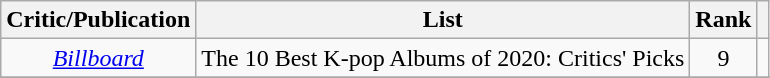<table class="wikitable">
<tr>
<th>Critic/Publication</th>
<th>List</th>
<th>Rank</th>
<th></th>
</tr>
<tr>
<td align="center"><em><a href='#'>Billboard</a></em></td>
<td align="center">The 10 Best K-pop Albums of 2020: Critics' Picks</td>
<td align="center">9</td>
<td align="center"></td>
</tr>
<tr>
</tr>
</table>
